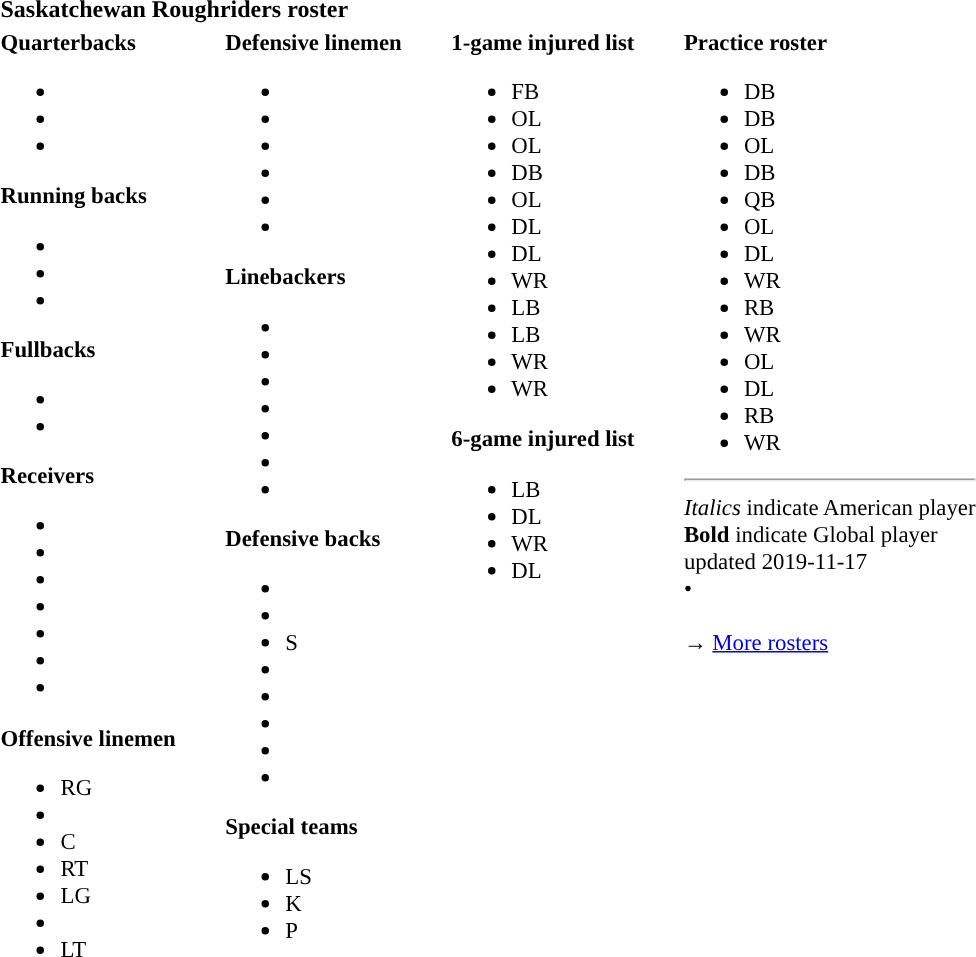<table class="toccolours" style="text-align: left;">
<tr>
<th colspan="7">Saskatchewan Roughriders roster</th>
</tr>
<tr>
<td style="font-size: 95%;vertical-align:top;"><strong>Quarterbacks</strong><br><ul><li></li><li></li><li></li></ul><strong>Running backs</strong><ul><li></li><li></li><li></li></ul><strong>Fullbacks</strong><ul><li></li><li></li></ul><strong>Receivers</strong><ul><li></li><li></li><li></li><li></li><li></li><li></li><li></li></ul><strong>Offensive linemen</strong><ul><li> RG</li><li></li><li> C</li><li> RT</li><li> LG</li><li></li><li> LT</li></ul></td>
<td style="width: 25px;"></td>
<td style="font-size: 95%;vertical-align:top;"><strong>Defensive linemen</strong><br><ul><li></li><li></li><li></li><li></li><li></li><li></li></ul><strong>Linebackers</strong><ul><li></li><li></li><li></li><li></li><li></li><li></li><li></li></ul><strong>Defensive backs</strong><ul><li></li><li></li><li> S</li><li></li><li></li><li></li><li></li><li></li></ul><strong>Special teams</strong><ul><li> LS</li><li> K</li><li> P</li></ul></td>
<td style="width: 25px;"></td>
<td style="font-size: 95%;vertical-align:top;"><strong>1-game injured list</strong><br><ul><li> FB</li><li> OL</li><li> OL</li><li> DB</li><li> OL</li><li> DL</li><li> DL</li><li> WR</li><li> LB</li><li> LB</li><li> WR</li><li> WR</li></ul><strong>6-game injured list</strong><ul><li> LB</li><li> DL</li><li> WR</li><li> DL</li></ul></td>
<td style="width: 25px;"></td>
<td style="font-size: 95%;vertical-align:top;"><strong>Practice roster</strong><br><ul><li> DB</li><li> DB</li><li> OL</li><li> DB</li><li> QB</li><li> OL</li><li> DL</li><li> WR</li><li> RB</li><li> WR</li><li> OL</li><li> DL</li><li> RB</li><li> WR</li></ul><hr>
<em>Italics</em> indicate American player<br>
<strong>Bold</strong> indicate Global player<br>
<span></span> updated 2019-11-17<br>
<span></span> • <span></span><br>
<br>→ <a href='#'>More rosters</a></td>
</tr>
<tr>
</tr>
</table>
